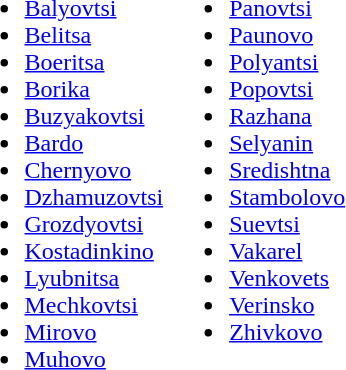<table>
<tr>
<td valign="top"><br><ul><li><a href='#'>Balyovtsi</a></li><li><a href='#'>Belitsa</a></li><li><a href='#'>Boeritsa</a></li><li><a href='#'>Borika</a></li><li><a href='#'>Buzyakovtsi</a></li><li><a href='#'>Bardo</a></li><li><a href='#'>Chernyovo</a></li><li><a href='#'>Dzhamuzovtsi</a></li><li><a href='#'>Grozdyovtsi</a></li><li><a href='#'>Kostadinkino</a></li><li><a href='#'>Lyubnitsa</a></li><li><a href='#'>Mechkovtsi</a></li><li><a href='#'>Mirovo</a></li><li><a href='#'>Muhovo</a></li></ul></td>
<td valign="top"><br><ul><li><a href='#'>Panovtsi</a></li><li><a href='#'>Paunovo</a></li><li><a href='#'>Polyantsi</a></li><li><a href='#'>Popovtsi</a></li><li><a href='#'>Razhana</a></li><li><a href='#'>Selyanin</a></li><li><a href='#'>Sredishtna</a></li><li><a href='#'>Stambolovo</a></li><li><a href='#'>Suevtsi</a></li><li><a href='#'>Vakarel</a></li><li><a href='#'>Venkovets</a></li><li><a href='#'>Verinsko</a></li><li><a href='#'>Zhivkovo</a></li></ul></td>
</tr>
</table>
